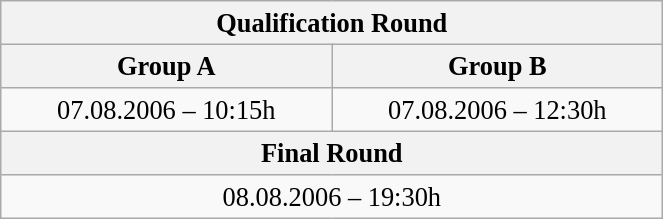<table class="wikitable" style=" text-align:center; font-size:110%;" width="35%">
<tr>
<th colspan="2">Qualification Round</th>
</tr>
<tr>
<th>Group A</th>
<th>Group B</th>
</tr>
<tr>
<td>07.08.2006 – 10:15h</td>
<td>07.08.2006 – 12:30h</td>
</tr>
<tr>
<th colspan="2">Final Round</th>
</tr>
<tr>
<td colspan="2">08.08.2006 – 19:30h</td>
</tr>
</table>
